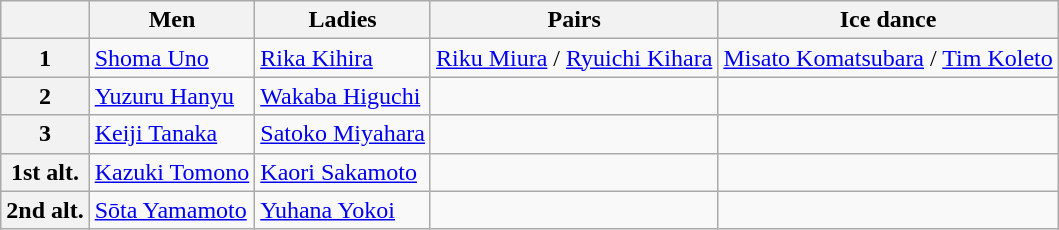<table class="wikitable">
<tr>
<th></th>
<th>Men</th>
<th>Ladies</th>
<th>Pairs</th>
<th>Ice dance</th>
</tr>
<tr>
<th>1</th>
<td><a href='#'>Shoma Uno</a></td>
<td><a href='#'>Rika Kihira</a></td>
<td><a href='#'>Riku Miura</a> / <a href='#'>Ryuichi Kihara</a></td>
<td><a href='#'>Misato Komatsubara</a> / <a href='#'>Tim Koleto</a></td>
</tr>
<tr>
<th>2</th>
<td><a href='#'>Yuzuru Hanyu</a></td>
<td><a href='#'>Wakaba Higuchi</a></td>
<td></td>
<td></td>
</tr>
<tr>
<th>3</th>
<td><a href='#'>Keiji Tanaka</a></td>
<td><a href='#'>Satoko Miyahara</a></td>
<td></td>
<td></td>
</tr>
<tr>
<th>1st alt.</th>
<td><a href='#'>Kazuki Tomono</a></td>
<td><a href='#'>Kaori Sakamoto</a></td>
<td></td>
<td></td>
</tr>
<tr>
<th>2nd alt.</th>
<td><a href='#'>Sōta Yamamoto</a></td>
<td><a href='#'>Yuhana Yokoi</a></td>
<td></td>
<td></td>
</tr>
</table>
